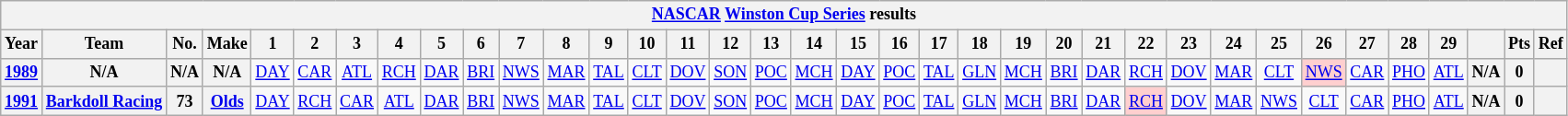<table class="wikitable" style="text-align:center; font-size:75%">
<tr>
<th colspan=45><a href='#'>NASCAR</a> <a href='#'>Winston Cup Series</a> results</th>
</tr>
<tr>
<th>Year</th>
<th>Team</th>
<th>No.</th>
<th>Make</th>
<th>1</th>
<th>2</th>
<th>3</th>
<th>4</th>
<th>5</th>
<th>6</th>
<th>7</th>
<th>8</th>
<th>9</th>
<th>10</th>
<th>11</th>
<th>12</th>
<th>13</th>
<th>14</th>
<th>15</th>
<th>16</th>
<th>17</th>
<th>18</th>
<th>19</th>
<th>20</th>
<th>21</th>
<th>22</th>
<th>23</th>
<th>24</th>
<th>25</th>
<th>26</th>
<th>27</th>
<th>28</th>
<th>29</th>
<th></th>
<th>Pts</th>
<th>Ref</th>
</tr>
<tr>
<th><a href='#'>1989</a></th>
<th>N/A</th>
<th>N/A</th>
<th>N/A</th>
<td><a href='#'>DAY</a></td>
<td><a href='#'>CAR</a></td>
<td><a href='#'>ATL</a></td>
<td><a href='#'>RCH</a></td>
<td><a href='#'>DAR</a></td>
<td><a href='#'>BRI</a></td>
<td><a href='#'>NWS</a></td>
<td><a href='#'>MAR</a></td>
<td><a href='#'>TAL</a></td>
<td><a href='#'>CLT</a></td>
<td><a href='#'>DOV</a></td>
<td><a href='#'>SON</a></td>
<td><a href='#'>POC</a></td>
<td><a href='#'>MCH</a></td>
<td><a href='#'>DAY</a></td>
<td><a href='#'>POC</a></td>
<td><a href='#'>TAL</a></td>
<td><a href='#'>GLN</a></td>
<td><a href='#'>MCH</a></td>
<td><a href='#'>BRI</a></td>
<td><a href='#'>DAR</a></td>
<td><a href='#'>RCH</a></td>
<td><a href='#'>DOV</a></td>
<td><a href='#'>MAR</a></td>
<td><a href='#'>CLT</a></td>
<td style="background:#FFCFCF;"><a href='#'>NWS</a><br></td>
<td><a href='#'>CAR</a></td>
<td><a href='#'>PHO</a></td>
<td><a href='#'>ATL</a></td>
<th>N/A</th>
<th>0</th>
<th></th>
</tr>
<tr>
<th><a href='#'>1991</a></th>
<th><a href='#'>Barkdoll Racing</a></th>
<th>73</th>
<th><a href='#'>Olds</a></th>
<td><a href='#'>DAY</a></td>
<td><a href='#'>RCH</a></td>
<td><a href='#'>CAR</a></td>
<td><a href='#'>ATL</a></td>
<td><a href='#'>DAR</a></td>
<td><a href='#'>BRI</a></td>
<td><a href='#'>NWS</a></td>
<td><a href='#'>MAR</a></td>
<td><a href='#'>TAL</a></td>
<td><a href='#'>CLT</a></td>
<td><a href='#'>DOV</a></td>
<td><a href='#'>SON</a></td>
<td><a href='#'>POC</a></td>
<td><a href='#'>MCH</a></td>
<td><a href='#'>DAY</a></td>
<td><a href='#'>POC</a></td>
<td><a href='#'>TAL</a></td>
<td><a href='#'>GLN</a></td>
<td><a href='#'>MCH</a></td>
<td><a href='#'>BRI</a></td>
<td><a href='#'>DAR</a></td>
<td style="background:#FFCFCF;"><a href='#'>RCH</a><br></td>
<td><a href='#'>DOV</a></td>
<td><a href='#'>MAR</a></td>
<td><a href='#'>NWS</a></td>
<td><a href='#'>CLT</a></td>
<td><a href='#'>CAR</a></td>
<td><a href='#'>PHO</a></td>
<td><a href='#'>ATL</a></td>
<th>N/A</th>
<th>0</th>
<th></th>
</tr>
</table>
